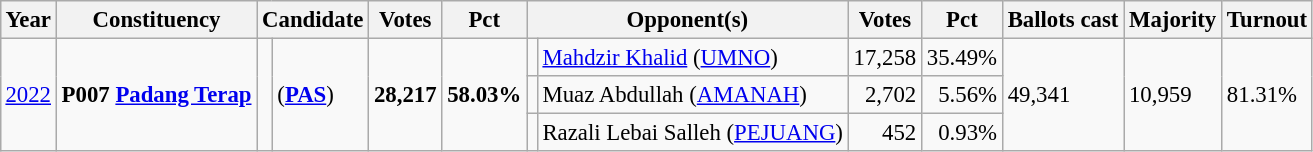<table class="wikitable" style="margin:0.5em ; font-size:95%">
<tr>
<th>Year</th>
<th>Constituency</th>
<th colspan=2>Candidate</th>
<th>Votes</th>
<th>Pct</th>
<th colspan=2>Opponent(s)</th>
<th>Votes</th>
<th>Pct</th>
<th>Ballots cast</th>
<th>Majority</th>
<th>Turnout</th>
</tr>
<tr>
<td rowspan="3"><a href='#'>2022</a></td>
<td rowspan=3><strong>P007 <a href='#'>Padang Terap</a></strong></td>
<td rowspan="3" bgcolor=></td>
<td rowspan="3"> (<a href='#'><strong>PAS</strong></a>)</td>
<td rowspan="3" align="right"><strong>28,217</strong></td>
<td rowspan="3"><strong>58.03%</strong></td>
<td></td>
<td><a href='#'>Mahdzir Khalid</a> (<a href='#'>UMNO</a>)</td>
<td align="right">17,258</td>
<td>35.49%</td>
<td rowspan="3">49,341</td>
<td rowspan="3">10,959</td>
<td rowspan="3">81.31%</td>
</tr>
<tr>
<td></td>
<td>Muaz Abdullah (<a href='#'>AMANAH</a>)</td>
<td align="right">2,702</td>
<td align="right">5.56%</td>
</tr>
<tr>
<td bgcolor=></td>
<td>Razali Lebai Salleh (<a href='#'>PEJUANG</a>)</td>
<td align="right">452</td>
<td align="right">0.93%</td>
</tr>
</table>
